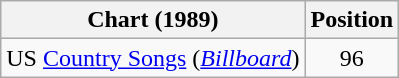<table class="wikitable sortable">
<tr>
<th scope="col">Chart (1989)</th>
<th scope="col">Position</th>
</tr>
<tr>
<td>US <a href='#'>Country Songs</a> (<em><a href='#'>Billboard</a></em>)</td>
<td align="center">96</td>
</tr>
</table>
